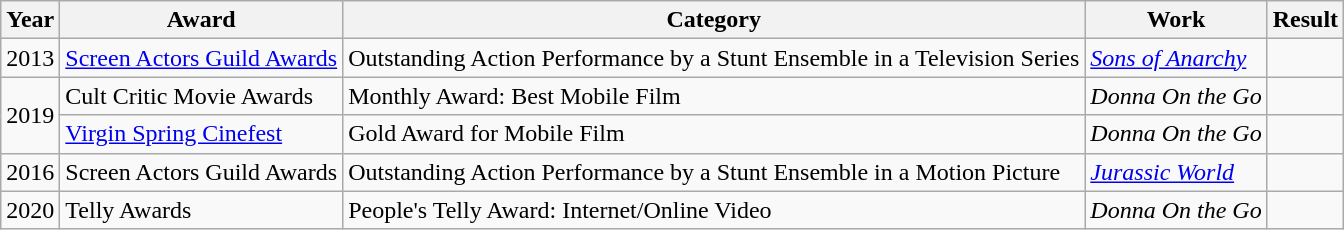<table class="wikitable sortable">
<tr>
<th>Year</th>
<th>Award</th>
<th>Category</th>
<th>Work</th>
<th>Result</th>
</tr>
<tr>
<td>2013</td>
<td><a href='#'>Screen Actors Guild Awards</a></td>
<td>Outstanding Action Performance by a Stunt Ensemble in a Television Series</td>
<td><em><a href='#'>Sons of Anarchy</a></em></td>
<td></td>
</tr>
<tr>
<td rowspan="2">2019</td>
<td>Cult Critic Movie Awards</td>
<td>Monthly Award: Best Mobile Film</td>
<td><em>Donna On the Go</em></td>
<td></td>
</tr>
<tr>
<td><a href='#'>Virgin Spring Cinefest</a></td>
<td>Gold Award for Mobile Film</td>
<td><em>Donna On the Go</em></td>
<td></td>
</tr>
<tr>
<td>2016</td>
<td>Screen Actors Guild Awards</td>
<td>Outstanding Action Performance by a Stunt Ensemble in a Motion Picture</td>
<td><em><a href='#'>Jurassic World</a></em></td>
<td></td>
</tr>
<tr>
<td>2020</td>
<td>Telly Awards</td>
<td>People's Telly Award: Internet/Online Video</td>
<td><em>Donna On the Go</em></td>
<td></td>
</tr>
</table>
